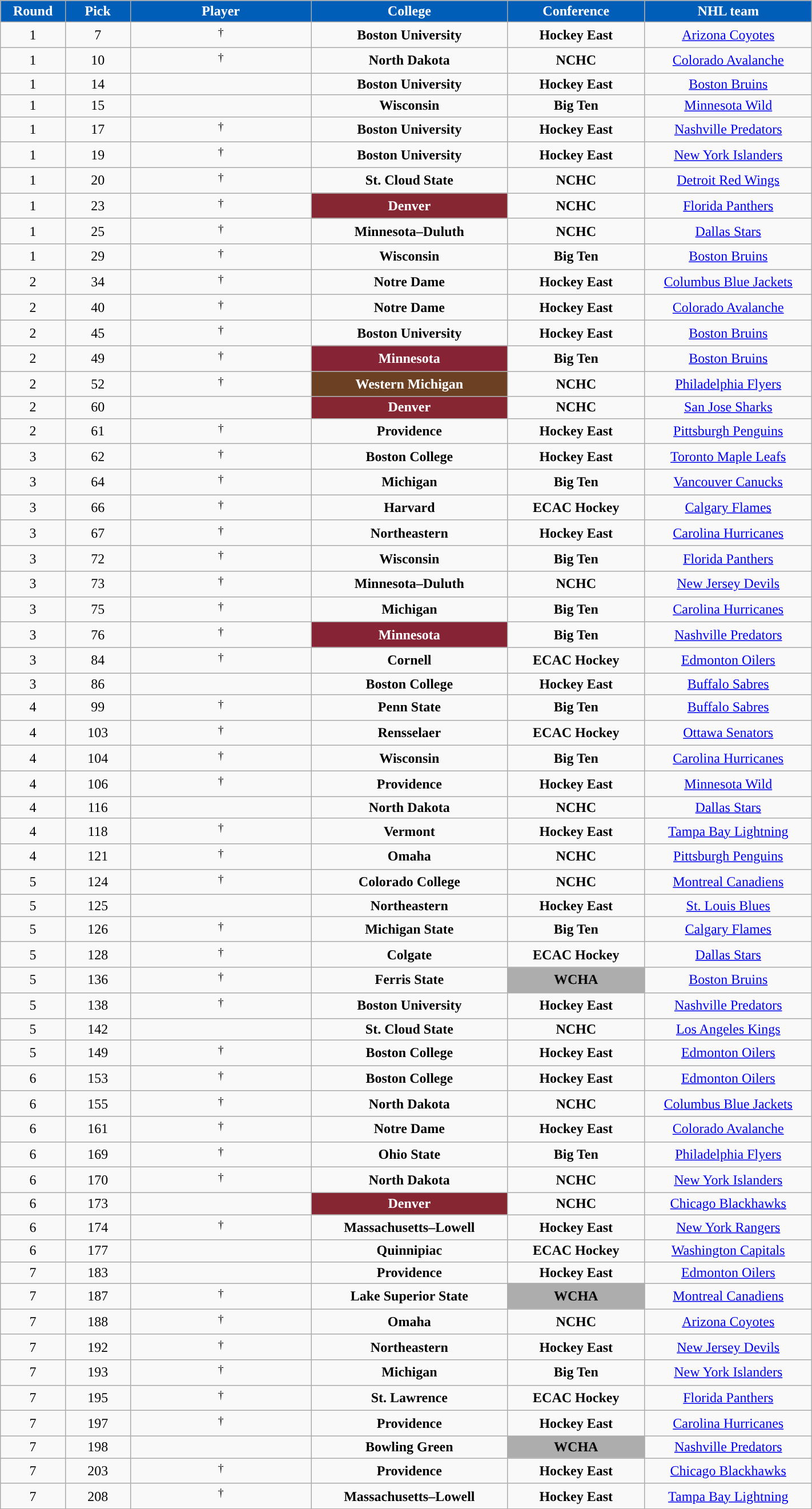<table class="wikitable sortable" width="75%">
<tr>
<th style="color:white; background-color:#005EB8; width: 4em;">Round</th>
<th style="color:white; background-color:#005EB8; width: 4em;">Pick</th>
<th style="color:white; background-color:#005EB8; width: 12em;">Player</th>
<th style="color:white; background-color:#005EB8; width: 13em;">College</th>
<th style="color:white; background-color:#005EB8; width: 9em;">Conference</th>
<th style="color:white; background-color:#005EB8; width: 11em;">NHL team</th>
</tr>
<tr align="center" bgcolor="">
<td>1</td>
<td>7</td>
<td> <sup>†</sup></td>
<td><strong>Boston University</strong></td>
<td><strong>Hockey East</strong></td>
<td><a href='#'>Arizona Coyotes</a></td>
</tr>
<tr align="center" bgcolor="">
<td>1</td>
<td>10</td>
<td> <sup>†</sup></td>
<td><strong>North Dakota</strong></td>
<td><strong>NCHC</strong></td>
<td><a href='#'>Colorado Avalanche</a></td>
</tr>
<tr align="center" bgcolor="">
<td>1</td>
<td>14</td>
<td></td>
<td><strong>Boston University</strong></td>
<td><strong>Hockey East</strong></td>
<td><a href='#'>Boston Bruins</a></td>
</tr>
<tr align="center" bgcolor="">
<td>1</td>
<td>15</td>
<td></td>
<td><strong>Wisconsin</strong></td>
<td><strong>Big Ten</strong></td>
<td><a href='#'>Minnesota Wild</a></td>
</tr>
<tr align="center" bgcolor="">
<td>1</td>
<td>17</td>
<td> <sup>†</sup></td>
<td><strong>Boston University</strong></td>
<td><strong>Hockey East</strong></td>
<td><a href='#'>Nashville Predators</a></td>
</tr>
<tr align="center" bgcolor="">
<td>1</td>
<td>19</td>
<td> <sup>†</sup></td>
<td><strong>Boston University</strong></td>
<td><strong>Hockey East</strong></td>
<td><a href='#'>New York Islanders</a></td>
</tr>
<tr align="center" bgcolor="">
<td>1</td>
<td>20</td>
<td> <sup>†</sup></td>
<td><strong>St. Cloud State</strong></td>
<td><strong>NCHC</strong></td>
<td><a href='#'>Detroit Red Wings</a></td>
</tr>
<tr align="center" bgcolor="">
<td>1</td>
<td>23</td>
<td> <sup>†</sup></td>
<td style="color:white; background:#862633; "><strong>Denver</strong></td>
<td><strong>NCHC</strong></td>
<td><a href='#'>Florida Panthers</a></td>
</tr>
<tr align="center" bgcolor="">
<td>1</td>
<td>25</td>
<td> <sup>†</sup></td>
<td><strong>Minnesota–Duluth</strong></td>
<td><strong>NCHC</strong></td>
<td><a href='#'>Dallas Stars</a></td>
</tr>
<tr align="center" bgcolor="">
<td>1</td>
<td>29</td>
<td> <sup>†</sup></td>
<td><strong>Wisconsin</strong></td>
<td><strong>Big Ten</strong></td>
<td><a href='#'>Boston Bruins</a></td>
</tr>
<tr align="center" bgcolor="">
<td>2</td>
<td>34</td>
<td> <sup>†</sup></td>
<td><strong>Notre Dame</strong></td>
<td><strong>Hockey East</strong></td>
<td><a href='#'>Columbus Blue Jackets</a></td>
</tr>
<tr align="center" bgcolor="">
<td>2</td>
<td>40</td>
<td> <sup>†</sup></td>
<td><strong>Notre Dame</strong></td>
<td><strong>Hockey East</strong></td>
<td><a href='#'>Colorado Avalanche</a></td>
</tr>
<tr align="center" bgcolor="">
<td>2</td>
<td>45</td>
<td> <sup>†</sup></td>
<td><strong>Boston University</strong></td>
<td><strong>Hockey East</strong></td>
<td><a href='#'>Boston Bruins</a></td>
</tr>
<tr align="center" bgcolor="">
<td>2</td>
<td>49</td>
<td> <sup>†</sup></td>
<td style="color:white; background:#862334; "><strong>Minnesota</strong></td>
<td><strong>Big Ten</strong></td>
<td><a href='#'>Boston Bruins</a></td>
</tr>
<tr align="center" bgcolor="">
<td>2</td>
<td>52</td>
<td> <sup>†</sup></td>
<td style="color:white; background:#6C4023; "><strong>Western Michigan</strong></td>
<td><strong>NCHC</strong></td>
<td><a href='#'>Philadelphia Flyers</a></td>
</tr>
<tr align="center" bgcolor="">
<td>2</td>
<td>60</td>
<td></td>
<td style="color:white; background:#862633; "><strong>Denver</strong></td>
<td><strong>NCHC</strong></td>
<td><a href='#'>San Jose Sharks</a></td>
</tr>
<tr align="center" bgcolor="">
<td>2</td>
<td>61</td>
<td> <sup>†</sup></td>
<td><strong>Providence</strong></td>
<td><strong>Hockey East</strong></td>
<td><a href='#'>Pittsburgh Penguins</a></td>
</tr>
<tr align="center" bgcolor="">
<td>3</td>
<td>62</td>
<td> <sup>†</sup></td>
<td><strong>Boston College</strong></td>
<td><strong>Hockey East</strong></td>
<td><a href='#'>Toronto Maple Leafs</a></td>
</tr>
<tr align="center" bgcolor="">
<td>3</td>
<td>64</td>
<td> <sup>†</sup></td>
<td><strong>Michigan</strong></td>
<td><strong>Big Ten</strong></td>
<td><a href='#'>Vancouver Canucks</a></td>
</tr>
<tr align="center" bgcolor="">
<td>3</td>
<td>66</td>
<td> <sup>†</sup></td>
<td><strong>Harvard</strong></td>
<td><strong>ECAC Hockey</strong></td>
<td><a href='#'>Calgary Flames</a></td>
</tr>
<tr align="center" bgcolor="">
<td>3</td>
<td>67</td>
<td> <sup>†</sup></td>
<td><strong>Northeastern</strong></td>
<td><strong>Hockey East</strong></td>
<td><a href='#'>Carolina Hurricanes</a></td>
</tr>
<tr align="center" bgcolor="">
<td>3</td>
<td>72</td>
<td> <sup>†</sup></td>
<td><strong>Wisconsin</strong></td>
<td><strong>Big Ten</strong></td>
<td><a href='#'>Florida Panthers</a></td>
</tr>
<tr align="center" bgcolor="">
<td>3</td>
<td>73</td>
<td> <sup>†</sup></td>
<td><strong>Minnesota–Duluth</strong></td>
<td><strong>NCHC</strong></td>
<td><a href='#'>New Jersey Devils</a></td>
</tr>
<tr align="center" bgcolor="">
<td>3</td>
<td>75</td>
<td> <sup>†</sup></td>
<td><strong>Michigan</strong></td>
<td><strong>Big Ten</strong></td>
<td><a href='#'>Carolina Hurricanes</a></td>
</tr>
<tr align="center" bgcolor="">
<td>3</td>
<td>76</td>
<td> <sup>†</sup></td>
<td style="color:white; background:#862334; "><strong>Minnesota</strong></td>
<td><strong>Big Ten</strong></td>
<td><a href='#'>Nashville Predators</a></td>
</tr>
<tr align="center" bgcolor="">
<td>3</td>
<td>84</td>
<td> <sup>†</sup></td>
<td><strong>Cornell</strong></td>
<td><strong>ECAC Hockey</strong></td>
<td><a href='#'>Edmonton Oilers</a></td>
</tr>
<tr align="center" bgcolor="">
<td>3</td>
<td>86</td>
<td></td>
<td><strong>Boston College</strong></td>
<td><strong>Hockey East</strong></td>
<td><a href='#'>Buffalo Sabres</a></td>
</tr>
<tr align="center" bgcolor="">
<td>4</td>
<td>99</td>
<td> <sup>†</sup></td>
<td><strong>Penn State</strong></td>
<td><strong>Big Ten</strong></td>
<td><a href='#'>Buffalo Sabres</a></td>
</tr>
<tr align="center" bgcolor="">
<td>4</td>
<td>103</td>
<td> <sup>†</sup></td>
<td><strong>Rensselaer</strong></td>
<td><strong>ECAC Hockey</strong></td>
<td><a href='#'>Ottawa Senators</a></td>
</tr>
<tr align="center" bgcolor="">
<td>4</td>
<td>104</td>
<td> <sup>†</sup></td>
<td><strong>Wisconsin</strong></td>
<td><strong>Big Ten</strong></td>
<td><a href='#'>Carolina Hurricanes</a></td>
</tr>
<tr align="center" bgcolor="">
<td>4</td>
<td>106</td>
<td> <sup>†</sup></td>
<td><strong>Providence</strong></td>
<td><strong>Hockey East</strong></td>
<td><a href='#'>Minnesota Wild</a></td>
</tr>
<tr align="center" bgcolor="">
<td>4</td>
<td>116</td>
<td></td>
<td><strong>North Dakota</strong></td>
<td><strong>NCHC</strong></td>
<td><a href='#'>Dallas Stars</a></td>
</tr>
<tr align="center" bgcolor="">
<td>4</td>
<td>118</td>
<td> <sup>†</sup></td>
<td><strong>Vermont</strong></td>
<td><strong>Hockey East</strong></td>
<td><a href='#'>Tampa Bay Lightning</a></td>
</tr>
<tr align="center" bgcolor="">
<td>4</td>
<td>121</td>
<td> <sup>†</sup></td>
<td><strong>Omaha</strong></td>
<td><strong>NCHC</strong></td>
<td><a href='#'>Pittsburgh Penguins</a></td>
</tr>
<tr align="center" bgcolor="">
<td>5</td>
<td>124</td>
<td> <sup>†</sup></td>
<td><strong>Colorado College</strong></td>
<td><strong>NCHC</strong></td>
<td><a href='#'>Montreal Canadiens</a></td>
</tr>
<tr align="center" bgcolor="">
<td>5</td>
<td>125</td>
<td></td>
<td><strong>Northeastern</strong></td>
<td><strong>Hockey East</strong></td>
<td><a href='#'>St. Louis Blues</a></td>
</tr>
<tr align="center" bgcolor="">
<td>5</td>
<td>126</td>
<td> <sup>†</sup></td>
<td><strong>Michigan State</strong></td>
<td><strong>Big Ten</strong></td>
<td><a href='#'>Calgary Flames</a></td>
</tr>
<tr align="center" bgcolor="">
<td>5</td>
<td>128</td>
<td> <sup>†</sup></td>
<td><strong>Colgate</strong></td>
<td><strong>ECAC Hockey</strong></td>
<td><a href='#'>Dallas Stars</a></td>
</tr>
<tr align="center" bgcolor="">
<td>5</td>
<td>136</td>
<td> <sup>†</sup></td>
<td><strong>Ferris State</strong></td>
<td style="color:black; background:#ADADAD; "><strong>WCHA</strong></td>
<td><a href='#'>Boston Bruins</a></td>
</tr>
<tr align="center" bgcolor="">
<td>5</td>
<td>138</td>
<td> <sup>†</sup></td>
<td><strong>Boston University</strong></td>
<td><strong>Hockey East</strong></td>
<td><a href='#'>Nashville Predators</a></td>
</tr>
<tr align="center" bgcolor="">
<td>5</td>
<td>142</td>
<td></td>
<td><strong>St. Cloud State</strong></td>
<td><strong>NCHC</strong></td>
<td><a href='#'>Los Angeles Kings</a></td>
</tr>
<tr align="center" bgcolor="">
<td>5</td>
<td>149</td>
<td> <sup>†</sup></td>
<td><strong>Boston College</strong></td>
<td><strong>Hockey East</strong></td>
<td><a href='#'>Edmonton Oilers</a></td>
</tr>
<tr align="center" bgcolor="">
<td>6</td>
<td>153</td>
<td> <sup>†</sup></td>
<td><strong>Boston College</strong></td>
<td><strong>Hockey East</strong></td>
<td><a href='#'>Edmonton Oilers</a></td>
</tr>
<tr align="center" bgcolor="">
<td>6</td>
<td>155</td>
<td> <sup>†</sup></td>
<td><strong>North Dakota</strong></td>
<td><strong>NCHC</strong></td>
<td><a href='#'>Columbus Blue Jackets</a></td>
</tr>
<tr align="center" bgcolor="">
<td>6</td>
<td>161</td>
<td> <sup>†</sup></td>
<td><strong>Notre Dame</strong></td>
<td><strong>Hockey East</strong></td>
<td><a href='#'>Colorado Avalanche</a></td>
</tr>
<tr align="center" bgcolor="">
<td>6</td>
<td>169</td>
<td> <sup>†</sup></td>
<td><strong>Ohio State</strong></td>
<td><strong>Big Ten</strong></td>
<td><a href='#'>Philadelphia Flyers</a></td>
</tr>
<tr align="center" bgcolor="">
<td>6</td>
<td>170</td>
<td> <sup>†</sup></td>
<td><strong>North Dakota</strong></td>
<td><strong>NCHC</strong></td>
<td><a href='#'>New York Islanders</a></td>
</tr>
<tr align="center" bgcolor="">
<td>6</td>
<td>173</td>
<td></td>
<td style="color:white; background:#862633; "><strong>Denver</strong></td>
<td><strong>NCHC</strong></td>
<td><a href='#'>Chicago Blackhawks</a></td>
</tr>
<tr align="center" bgcolor="">
<td>6</td>
<td>174</td>
<td> <sup>†</sup></td>
<td><strong>Massachusetts–Lowell</strong></td>
<td><strong>Hockey East</strong></td>
<td><a href='#'>New York Rangers</a></td>
</tr>
<tr align="center" bgcolor="">
<td>6</td>
<td>177</td>
<td></td>
<td><strong>Quinnipiac</strong></td>
<td><strong>ECAC Hockey</strong></td>
<td><a href='#'>Washington Capitals</a></td>
</tr>
<tr align="center" bgcolor="">
<td>7</td>
<td>183</td>
<td></td>
<td><strong>Providence</strong></td>
<td><strong>Hockey East</strong></td>
<td><a href='#'>Edmonton Oilers</a></td>
</tr>
<tr align="center" bgcolor="">
<td>7</td>
<td>187</td>
<td> <sup>†</sup></td>
<td><strong>Lake Superior State</strong></td>
<td style="color:black; background:#ADADAD; "><strong>WCHA</strong></td>
<td><a href='#'>Montreal Canadiens</a></td>
</tr>
<tr align="center" bgcolor="">
<td>7</td>
<td>188</td>
<td> <sup>†</sup></td>
<td><strong>Omaha</strong></td>
<td><strong>NCHC</strong></td>
<td><a href='#'>Arizona Coyotes</a></td>
</tr>
<tr align="center" bgcolor="">
<td>7</td>
<td>192</td>
<td> <sup>†</sup></td>
<td><strong>Northeastern</strong></td>
<td><strong>Hockey East</strong></td>
<td><a href='#'>New Jersey Devils</a></td>
</tr>
<tr align="center" bgcolor="">
<td>7</td>
<td>193</td>
<td> <sup>†</sup></td>
<td><strong>Michigan</strong></td>
<td><strong>Big Ten</strong></td>
<td><a href='#'>New York Islanders</a></td>
</tr>
<tr align="center" bgcolor="">
<td>7</td>
<td>195</td>
<td> <sup>†</sup></td>
<td><strong>St. Lawrence</strong></td>
<td><strong>ECAC Hockey</strong></td>
<td><a href='#'>Florida Panthers</a></td>
</tr>
<tr align="center" bgcolor="">
<td>7</td>
<td>197</td>
<td> <sup>†</sup></td>
<td><strong>Providence</strong></td>
<td><strong>Hockey East</strong></td>
<td><a href='#'>Carolina Hurricanes</a></td>
</tr>
<tr align="center" bgcolor="">
<td>7</td>
<td>198</td>
<td></td>
<td><strong>Bowling Green</strong></td>
<td style="color:black; background:#ADADAD; "><strong>WCHA</strong></td>
<td><a href='#'>Nashville Predators</a></td>
</tr>
<tr align="center" bgcolor="">
<td>7</td>
<td>203</td>
<td> <sup>†</sup></td>
<td><strong>Providence</strong></td>
<td><strong>Hockey East</strong></td>
<td><a href='#'>Chicago Blackhawks</a></td>
</tr>
<tr align="center" bgcolor="">
<td>7</td>
<td>208</td>
<td> <sup>†</sup></td>
<td><strong>Massachusetts–Lowell</strong></td>
<td><strong>Hockey East</strong></td>
<td><a href='#'>Tampa Bay Lightning</a></td>
</tr>
</table>
